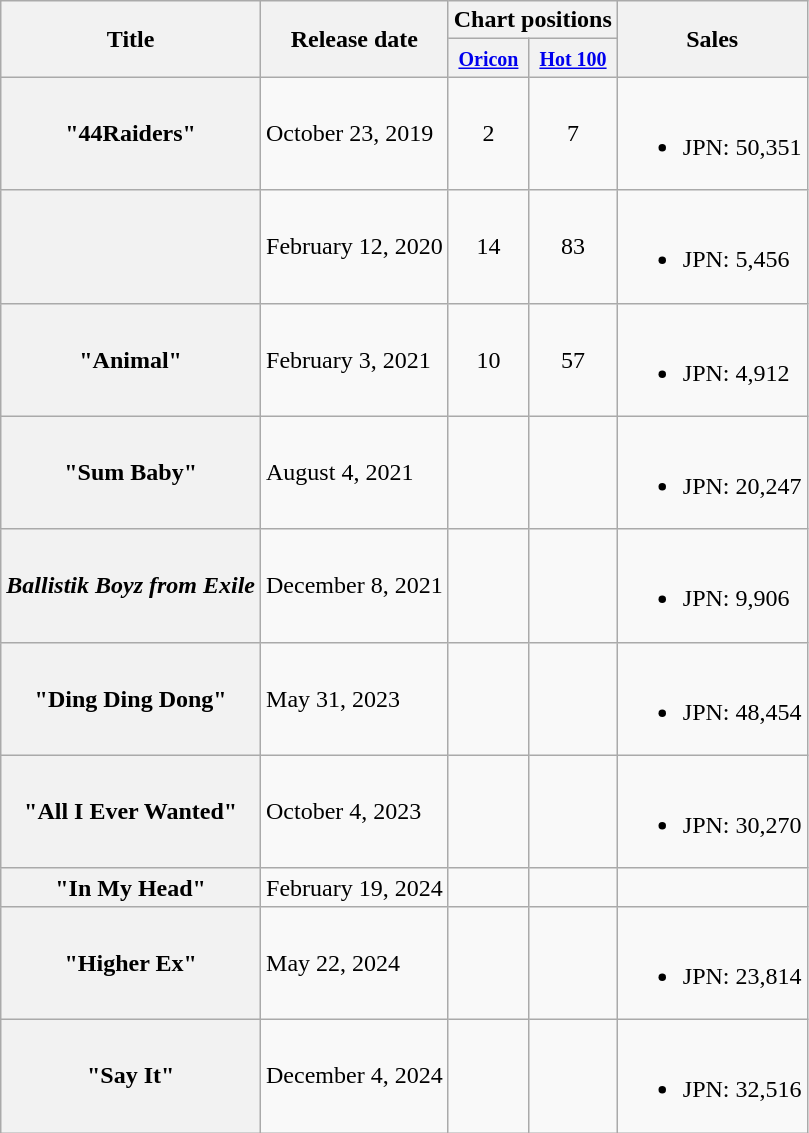<table class="wikitable plainrowheaders">
<tr>
<th rowspan="2">Title</th>
<th rowspan="2">Release date</th>
<th colspan="2">Chart positions</th>
<th rowspan="2">Sales</th>
</tr>
<tr>
<th><small><a href='#'>Oricon</a><br></small></th>
<th><small><a href='#'>Hot 100</a></small><br></th>
</tr>
<tr>
<th scope="row">"44Raiders"</th>
<td>October 23, 2019</td>
<td align="center">2</td>
<td align="center">7</td>
<td><br><ul><li>JPN: 50,351</li></ul></td>
</tr>
<tr>
<th scope="row"></th>
<td>February 12, 2020</td>
<td align="center">14</td>
<td align="center">83</td>
<td><br><ul><li>JPN: 5,456</li></ul></td>
</tr>
<tr>
<th scope="row">"Animal"</th>
<td>February 3, 2021</td>
<td align="center">10</td>
<td align="center">57</td>
<td><br><ul><li>JPN: 4,912</li></ul></td>
</tr>
<tr>
<th scope="row">"Sum Baby"</th>
<td>August 4, 2021</td>
<td></td>
<td></td>
<td><br><ul><li>JPN: 20,247</li></ul></td>
</tr>
<tr>
<th scope="row"><em>Ballistik Boyz from Exile</em>  <br></th>
<td>December 8, 2021</td>
<td></td>
<td></td>
<td><br><ul><li>JPN: 9,906</li></ul></td>
</tr>
<tr>
<th scope="row">"Ding Ding Dong"</th>
<td>May 31, 2023</td>
<td></td>
<td></td>
<td><br><ul><li>JPN: 48,454</li></ul></td>
</tr>
<tr>
<th scope="row">"All I Ever Wanted"<br></th>
<td>October 4, 2023</td>
<td></td>
<td></td>
<td><br><ul><li>JPN: 30,270</li></ul></td>
</tr>
<tr>
<th scope="row">"In My Head"</th>
<td>February 19, 2024</td>
<td></td>
<td></td>
<td></td>
</tr>
<tr>
<th scope="row">"Higher Ex"</th>
<td>May 22, 2024</td>
<td></td>
<td></td>
<td><br><ul><li>JPN: 23,814</li></ul></td>
</tr>
<tr>
<th scope="row">"Say It"</th>
<td>December 4, 2024</td>
<td></td>
<td></td>
<td><br><ul><li>JPN: 32,516</li></ul></td>
</tr>
</table>
